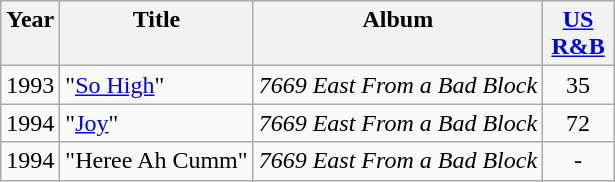<table class="wikitable">
<tr>
<th align="left" valign="top">Year</th>
<th align="left" valign="top">Title</th>
<th align="left" valign="top">Album</th>
<th align="center" valign="top" width="40"><a href='#'>US R&B</a></th>
</tr>
<tr>
<td align="left" valign="top">1993 </td>
<td align="left" valign="top">"<a href='#'>So High</a>"</td>
<td align="left" valign="top"><em>7669 East From a Bad Block</em></td>
<td align="center" valign="top">35</td>
</tr>
<tr>
<td align="left" valign="top">1994 </td>
<td align="left" valign="top">"<a href='#'>Joy</a>"</td>
<td align="left" valign="top"><em>7669 East From a Bad Block</em></td>
<td align="center" valign="top">72</td>
</tr>
<tr>
<td align="left" valign="top">1994 </td>
<td align="left" valign="top">"Heree Ah Cumm"</td>
<td align="left" valign="top"><em>7669 East From a Bad Block</em></td>
<td align="center" valign="top">-</td>
</tr>
</table>
